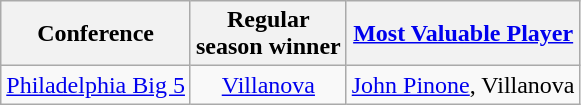<table class="wikitable" style="text-align:center;">
<tr>
<th>Conference</th>
<th>Regular <br> season winner</th>
<th><a href='#'>Most Valuable Player</a></th>
</tr>
<tr>
<td><a href='#'>Philadelphia Big 5</a></td>
<td><a href='#'>Villanova</a></td>
<td><a href='#'>John Pinone</a>, Villanova</td>
</tr>
</table>
